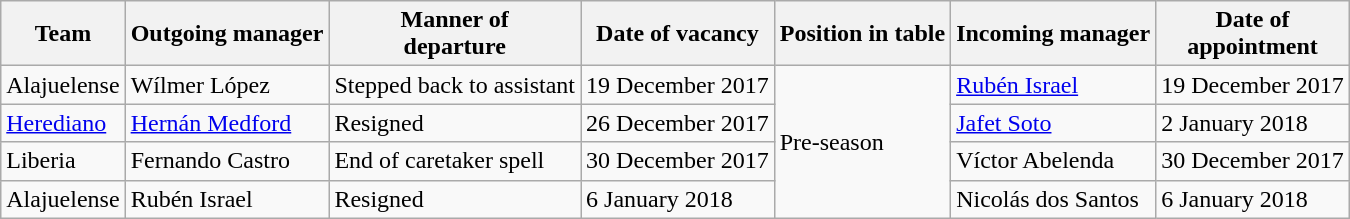<table class="wikitable sortable">
<tr>
<th>Team</th>
<th>Outgoing manager</th>
<th>Manner of<br>departure</th>
<th>Date of vacancy</th>
<th>Position in table</th>
<th>Incoming manager</th>
<th>Date of<br>appointment</th>
</tr>
<tr>
<td>Alajuelense</td>
<td> Wílmer López</td>
<td>Stepped back to assistant</td>
<td>19 December 2017</td>
<td rowspan="4">Pre-season</td>
<td> <a href='#'>Rubén Israel</a></td>
<td>19 December 2017</td>
</tr>
<tr>
<td><a href='#'>Herediano</a></td>
<td> <a href='#'>Hernán Medford</a></td>
<td>Resigned</td>
<td>26 December 2017</td>
<td> <a href='#'>Jafet Soto</a></td>
<td>2 January 2018</td>
</tr>
<tr>
<td>Liberia</td>
<td> Fernando Castro</td>
<td>End of caretaker spell</td>
<td>30 December 2017</td>
<td> Víctor Abelenda</td>
<td>30 December 2017</td>
</tr>
<tr>
<td>Alajuelense</td>
<td> Rubén Israel</td>
<td>Resigned</td>
<td>6 January 2018</td>
<td> Nicolás dos Santos</td>
<td>6 January 2018</td>
</tr>
</table>
